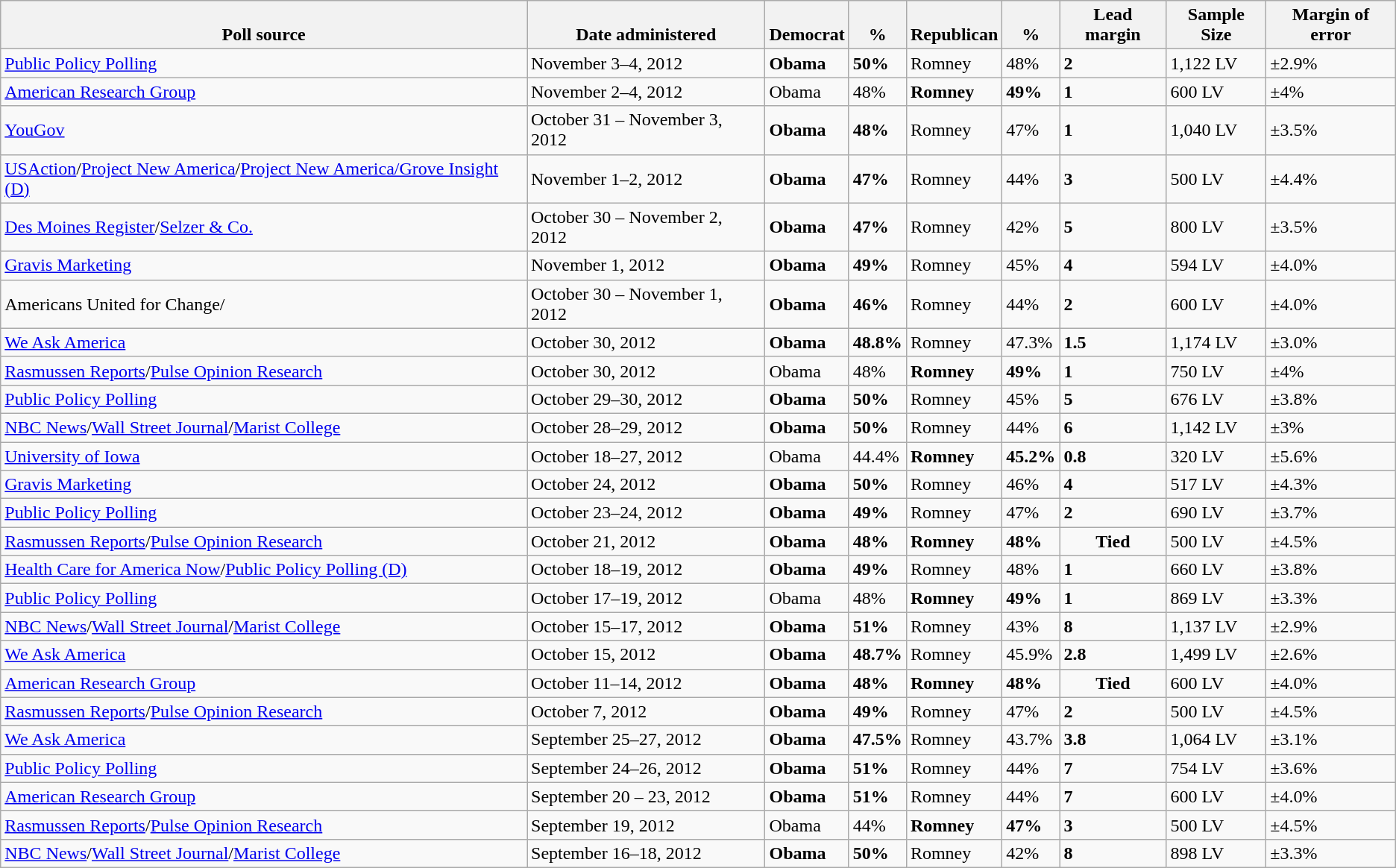<table class="wikitable">
<tr valign=bottom>
<th>Poll source</th>
<th>Date administered</th>
<th>Democrat</th>
<th>%</th>
<th>Republican</th>
<th>%</th>
<th>Lead margin</th>
<th>Sample Size</th>
<th>Margin of error</th>
</tr>
<tr>
<td><a href='#'>Public Policy Polling</a></td>
<td>November 3–4, 2012</td>
<td><strong>Obama</strong></td>
<td><strong>50%</strong></td>
<td>Romney</td>
<td>48%</td>
<td><strong>2</strong></td>
<td>1,122 LV</td>
<td>±2.9%</td>
</tr>
<tr>
<td><a href='#'>American Research Group</a></td>
<td>November 2–4, 2012</td>
<td>Obama</td>
<td>48%</td>
<td><strong>Romney</strong></td>
<td><strong>49%</strong></td>
<td><strong>1</strong></td>
<td>600 LV</td>
<td>±4%</td>
</tr>
<tr>
<td><a href='#'>YouGov</a></td>
<td>October 31 – November 3, 2012</td>
<td><strong>Obama</strong></td>
<td><strong>48%</strong></td>
<td>Romney</td>
<td>47%</td>
<td><strong>1</strong></td>
<td>1,040 LV</td>
<td>±3.5%</td>
</tr>
<tr>
<td><a href='#'>USAction</a>/<a href='#'>Project New America</a>/<a href='#'>Project New America/Grove Insight (D)</a></td>
<td>November 1–2, 2012</td>
<td><strong>Obama</strong></td>
<td><strong>47%</strong></td>
<td>Romney</td>
<td>44%</td>
<td><strong>3</strong></td>
<td>500 LV</td>
<td>±4.4%</td>
</tr>
<tr>
<td><a href='#'>Des Moines Register</a>/<a href='#'>Selzer & Co.</a></td>
<td>October 30 – November 2, 2012</td>
<td><strong>Obama</strong></td>
<td><strong>47%</strong></td>
<td>Romney</td>
<td>42%</td>
<td><strong>5</strong></td>
<td>800 LV</td>
<td>±3.5%</td>
</tr>
<tr>
<td><a href='#'>Gravis Marketing</a></td>
<td>November 1, 2012</td>
<td><strong>Obama</strong></td>
<td><strong>49%</strong></td>
<td>Romney</td>
<td>45%</td>
<td><strong>4</strong></td>
<td>594 LV</td>
<td>±4.0%</td>
</tr>
<tr>
<td>Americans United for Change/</td>
<td>October 30 – November 1, 2012</td>
<td><strong>Obama</strong></td>
<td><strong>46%</strong></td>
<td>Romney</td>
<td>44%</td>
<td><strong>2</strong></td>
<td>600 LV</td>
<td>±4.0%</td>
</tr>
<tr>
<td><a href='#'>We Ask America</a></td>
<td>October 30, 2012</td>
<td><strong>Obama</strong></td>
<td><strong>48.8%</strong></td>
<td>Romney</td>
<td>47.3%</td>
<td><strong>1.5</strong></td>
<td>1,174 LV</td>
<td>±3.0%</td>
</tr>
<tr>
<td><a href='#'>Rasmussen Reports</a>/<a href='#'>Pulse Opinion Research</a></td>
<td>October 30, 2012</td>
<td>Obama</td>
<td>48%</td>
<td><strong>Romney</strong></td>
<td><strong>49%</strong></td>
<td><strong>1</strong></td>
<td>750 LV</td>
<td>±4%</td>
</tr>
<tr>
<td><a href='#'>Public Policy Polling</a></td>
<td>October 29–30, 2012</td>
<td><strong>Obama</strong></td>
<td><strong>50%</strong></td>
<td>Romney</td>
<td>45%</td>
<td><strong>5</strong></td>
<td>676 LV</td>
<td>±3.8%</td>
</tr>
<tr>
<td><a href='#'>NBC News</a>/<a href='#'>Wall Street Journal</a>/<a href='#'>Marist College</a></td>
<td>October 28–29, 2012</td>
<td><strong>Obama</strong></td>
<td><strong>50%</strong></td>
<td>Romney</td>
<td>44%</td>
<td><strong>6</strong></td>
<td>1,142 LV</td>
<td>±3%</td>
</tr>
<tr>
<td><a href='#'>University of Iowa</a></td>
<td>October 18–27, 2012</td>
<td>Obama</td>
<td>44.4%</td>
<td><strong>Romney</strong></td>
<td><strong>45.2%</strong></td>
<td><strong>0.8</strong></td>
<td>320 LV</td>
<td>±5.6%</td>
</tr>
<tr>
<td><a href='#'>Gravis Marketing</a></td>
<td>October 24, 2012</td>
<td><strong>Obama</strong></td>
<td><strong>50%</strong></td>
<td>Romney</td>
<td>46%</td>
<td><strong>4</strong></td>
<td>517 LV</td>
<td>±4.3%</td>
</tr>
<tr>
<td><a href='#'>Public Policy Polling</a></td>
<td>October 23–24, 2012</td>
<td><strong>Obama</strong></td>
<td><strong>49%</strong></td>
<td>Romney</td>
<td>47%</td>
<td><strong>2</strong></td>
<td>690 LV</td>
<td>±3.7%</td>
</tr>
<tr>
<td><a href='#'>Rasmussen Reports</a>/<a href='#'>Pulse Opinion Research</a></td>
<td>October 21, 2012</td>
<td><strong>Obama</strong></td>
<td><strong>48%</strong></td>
<td><strong>Romney</strong></td>
<td><strong>48%</strong></td>
<td align=center><strong>Tied</strong></td>
<td>500 LV</td>
<td>±4.5%</td>
</tr>
<tr>
<td><a href='#'>Health Care for America Now</a>/<a href='#'>Public Policy Polling (D)</a></td>
<td>October 18–19, 2012</td>
<td><strong>Obama</strong></td>
<td><strong>49%</strong></td>
<td>Romney</td>
<td>48%</td>
<td><strong>1</strong></td>
<td>660 LV</td>
<td>±3.8%</td>
</tr>
<tr>
<td><a href='#'>Public Policy Polling</a></td>
<td>October 17–19, 2012</td>
<td>Obama</td>
<td>48%</td>
<td><strong>Romney</strong></td>
<td><strong>49%</strong></td>
<td><strong>1</strong></td>
<td>869 LV</td>
<td>±3.3%</td>
</tr>
<tr>
<td><a href='#'>NBC News</a>/<a href='#'>Wall Street Journal</a>/<a href='#'>Marist College</a></td>
<td>October 15–17, 2012</td>
<td><strong>Obama</strong></td>
<td><strong>51%</strong></td>
<td>Romney</td>
<td>43%</td>
<td><strong>8</strong></td>
<td>1,137 LV</td>
<td>±2.9%</td>
</tr>
<tr>
<td><a href='#'>We Ask America</a></td>
<td>October 15, 2012</td>
<td><strong>Obama</strong></td>
<td><strong>48.7%</strong></td>
<td>Romney</td>
<td>45.9%</td>
<td><strong>2.8</strong></td>
<td>1,499 LV</td>
<td>±2.6%</td>
</tr>
<tr>
<td><a href='#'>American Research Group</a></td>
<td>October 11–14, 2012</td>
<td><strong>Obama</strong></td>
<td><strong>48%</strong></td>
<td><strong>Romney</strong></td>
<td><strong>48%</strong></td>
<td align=center><strong>Tied</strong></td>
<td>600 LV</td>
<td>±4.0%</td>
</tr>
<tr>
<td><a href='#'>Rasmussen Reports</a>/<a href='#'>Pulse Opinion Research</a></td>
<td>October 7, 2012</td>
<td><strong>Obama</strong></td>
<td><strong>49%</strong></td>
<td>Romney</td>
<td>47%</td>
<td><strong>2</strong></td>
<td>500 LV</td>
<td>±4.5%</td>
</tr>
<tr>
<td><a href='#'>We Ask America</a></td>
<td>September 25–27, 2012</td>
<td><strong>Obama</strong></td>
<td><strong>47.5%</strong></td>
<td>Romney</td>
<td>43.7%</td>
<td><strong>3.8</strong></td>
<td>1,064 LV</td>
<td>±3.1%</td>
</tr>
<tr>
<td><a href='#'>Public Policy Polling</a></td>
<td>September 24–26, 2012</td>
<td><strong>Obama</strong></td>
<td><strong>51%</strong></td>
<td>Romney</td>
<td>44%</td>
<td><strong>7</strong></td>
<td>754 LV</td>
<td>±3.6%</td>
</tr>
<tr>
<td><a href='#'>American Research Group</a></td>
<td>September 20 – 23, 2012</td>
<td><strong>Obama</strong></td>
<td><strong>51%</strong></td>
<td>Romney</td>
<td>44%</td>
<td><strong>7</strong></td>
<td>600 LV</td>
<td>±4.0%</td>
</tr>
<tr>
<td><a href='#'>Rasmussen Reports</a>/<a href='#'>Pulse Opinion Research</a></td>
<td>September 19, 2012</td>
<td>Obama</td>
<td>44%</td>
<td><strong>Romney</strong></td>
<td><strong>47%</strong></td>
<td><strong>3</strong></td>
<td>500 LV</td>
<td>±4.5%</td>
</tr>
<tr>
<td><a href='#'>NBC News</a>/<a href='#'>Wall Street Journal</a>/<a href='#'>Marist College</a></td>
<td>September 16–18, 2012</td>
<td><strong>Obama</strong></td>
<td><strong>50%</strong></td>
<td>Romney</td>
<td>42%</td>
<td><strong>8</strong></td>
<td>898 LV</td>
<td>±3.3%</td>
</tr>
</table>
